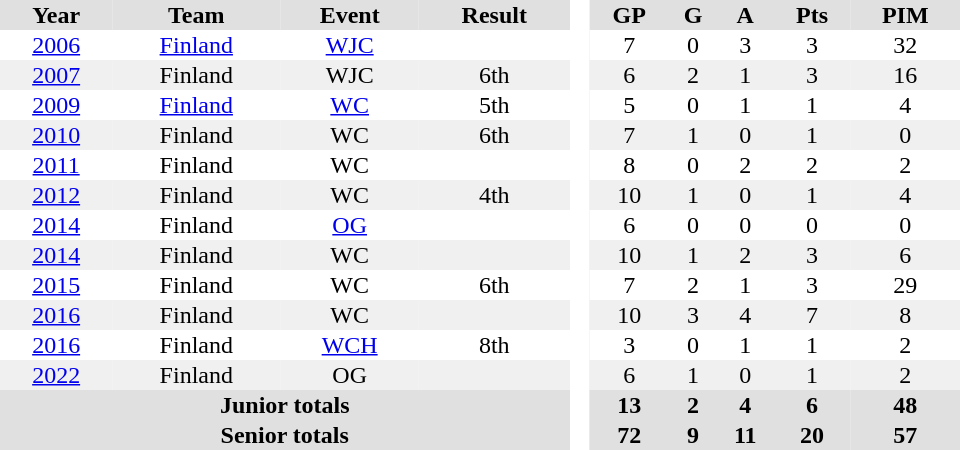<table border="0" cellpadding="1" cellspacing="0" style="text-align:center; width:40em">
<tr style="background:#e0e0e0;">
<th>Year</th>
<th>Team</th>
<th>Event</th>
<th>Result</th>
<th rowspan="99" bgcolor="#ffffff"> </th>
<th>GP</th>
<th>G</th>
<th>A</th>
<th>Pts</th>
<th>PIM</th>
</tr>
<tr>
<td><a href='#'>2006</a></td>
<td><a href='#'>Finland</a></td>
<td><a href='#'>WJC</a></td>
<td></td>
<td>7</td>
<td>0</td>
<td>3</td>
<td>3</td>
<td>32</td>
</tr>
<tr bgcolor="#f0f0f0">
<td><a href='#'>2007</a></td>
<td>Finland</td>
<td>WJC</td>
<td>6th</td>
<td>6</td>
<td>2</td>
<td>1</td>
<td>3</td>
<td>16</td>
</tr>
<tr>
<td><a href='#'>2009</a></td>
<td><a href='#'>Finland</a></td>
<td><a href='#'>WC</a></td>
<td>5th</td>
<td>5</td>
<td>0</td>
<td>1</td>
<td>1</td>
<td>4</td>
</tr>
<tr bgcolor="#f0f0f0">
<td><a href='#'>2010</a></td>
<td>Finland</td>
<td>WC</td>
<td>6th</td>
<td>7</td>
<td>1</td>
<td>0</td>
<td>1</td>
<td>0</td>
</tr>
<tr>
<td><a href='#'>2011</a></td>
<td>Finland</td>
<td>WC</td>
<td></td>
<td>8</td>
<td>0</td>
<td>2</td>
<td>2</td>
<td>2</td>
</tr>
<tr bgcolor="#f0f0f0">
<td><a href='#'>2012</a></td>
<td>Finland</td>
<td>WC</td>
<td>4th</td>
<td>10</td>
<td>1</td>
<td>0</td>
<td>1</td>
<td>4</td>
</tr>
<tr>
<td><a href='#'>2014</a></td>
<td>Finland</td>
<td><a href='#'>OG</a></td>
<td></td>
<td>6</td>
<td>0</td>
<td>0</td>
<td>0</td>
<td>0</td>
</tr>
<tr bgcolor="#f0f0f0">
<td><a href='#'>2014</a></td>
<td>Finland</td>
<td>WC</td>
<td></td>
<td>10</td>
<td>1</td>
<td>2</td>
<td>3</td>
<td>6</td>
</tr>
<tr>
<td><a href='#'>2015</a></td>
<td>Finland</td>
<td>WC</td>
<td>6th</td>
<td>7</td>
<td>2</td>
<td>1</td>
<td>3</td>
<td>29</td>
</tr>
<tr bgcolor="#f0f0f0">
<td><a href='#'>2016</a></td>
<td>Finland</td>
<td>WC</td>
<td></td>
<td>10</td>
<td>3</td>
<td>4</td>
<td>7</td>
<td>8</td>
</tr>
<tr>
<td><a href='#'>2016</a></td>
<td>Finland</td>
<td><a href='#'>WCH</a></td>
<td>8th</td>
<td>3</td>
<td>0</td>
<td>1</td>
<td>1</td>
<td>2</td>
</tr>
<tr bgcolor="#f0f0f0">
<td><a href='#'>2022</a></td>
<td>Finland</td>
<td>OG</td>
<td></td>
<td>6</td>
<td>1</td>
<td>0</td>
<td>1</td>
<td>2</td>
</tr>
<tr bgcolor="#e0e0e0">
<th colspan="4">Junior totals</th>
<th>13</th>
<th>2</th>
<th>4</th>
<th>6</th>
<th>48</th>
</tr>
<tr bgcolor="#e0e0e0">
<th colspan="4">Senior totals</th>
<th>72</th>
<th>9</th>
<th>11</th>
<th>20</th>
<th>57</th>
</tr>
</table>
